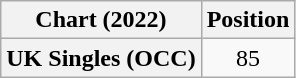<table class="wikitable plainrowheaders" style="text-align:center">
<tr>
<th scope="col">Chart (2022)</th>
<th scope="col">Position</th>
</tr>
<tr>
<th scope="row">UK Singles (OCC)</th>
<td>85</td>
</tr>
</table>
